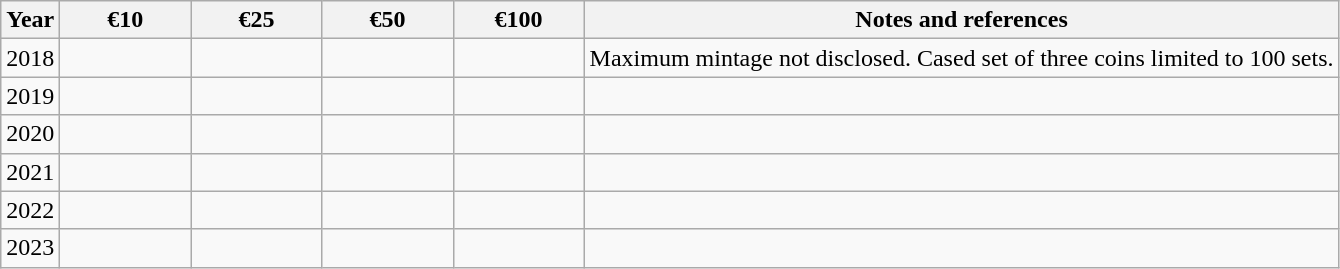<table class="sortable wikitable">
<tr>
<th>Year</th>
<th width=80px>€10</th>
<th width=80px>€25</th>
<th width=80px>€50</th>
<th width=80px>€100</th>
<th class="unsortable">Notes and references</th>
</tr>
<tr>
<td align=center>2018</td>
<td></td>
<td></td>
<td></td>
<td></td>
<td>Maximum mintage not disclosed. Cased set of three coins limited to 100 sets.</td>
</tr>
<tr>
<td align=center>2019</td>
<td></td>
<td></td>
<td></td>
<td></td>
<td></td>
</tr>
<tr>
<td align=center>2020</td>
<td></td>
<td></td>
<td></td>
<td></td>
<td></td>
</tr>
<tr>
<td align=center>2021</td>
<td></td>
<td></td>
<td></td>
<td></td>
<td></td>
</tr>
<tr>
<td align=center>2022</td>
<td></td>
<td></td>
<td></td>
<td></td>
<td></td>
</tr>
<tr>
<td align=center>2023</td>
<td></td>
<td></td>
<td></td>
<td></td>
<td></td>
</tr>
</table>
